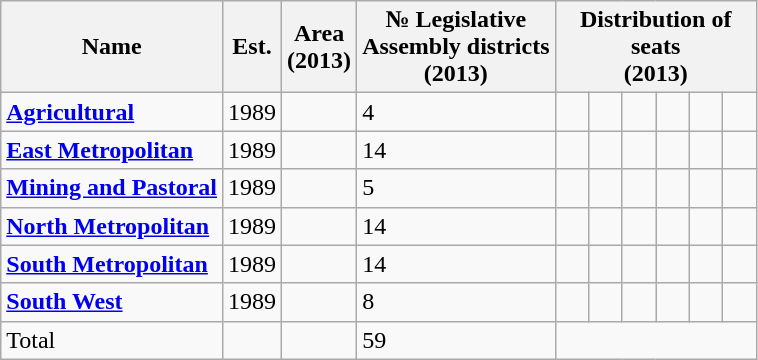<table class="wikitable">
<tr>
<th>Name</th>
<th>Est.</th>
<th>Area<br>(2013)</th>
<th>№ Legislative<br> Assembly districts <br> (2013)</th>
<th colspan="6">Distribution of seats<br>(2013)</th>
</tr>
<tr>
<td><strong><a href='#'>Agricultural</a></strong></td>
<td>1989</td>
<td></td>
<td>4</td>
<td width=15 > </td>
<td width=15 > </td>
<td width=15 > </td>
<td width=15 > </td>
<td width=15 > </td>
<td width=15 > </td>
</tr>
<tr>
<td><strong><a href='#'>East Metropolitan</a></strong></td>
<td>1989</td>
<td></td>
<td>14</td>
<td width=15 > </td>
<td width=15 > </td>
<td width=15 > </td>
<td width=15 > </td>
<td width=15 > </td>
<td width=15 > </td>
</tr>
<tr>
<td><strong><a href='#'>Mining and Pastoral</a></strong></td>
<td>1989</td>
<td></td>
<td>5</td>
<td width=15 > </td>
<td width=15 > </td>
<td width=15 > </td>
<td width=15 > </td>
<td width=15 > </td>
<td width=15 > </td>
</tr>
<tr>
<td><strong><a href='#'>North Metropolitan</a></strong></td>
<td>1989</td>
<td></td>
<td>14</td>
<td width=15 > </td>
<td width=15 > </td>
<td width=15 > </td>
<td width=15 > </td>
<td width=15 > </td>
<td width=15 > </td>
</tr>
<tr>
<td><strong><a href='#'>South Metropolitan</a></strong></td>
<td>1989</td>
<td></td>
<td>14</td>
<td width=15 > </td>
<td width=15 > </td>
<td width=15 > </td>
<td width=15 > </td>
<td width=15 > </td>
<td width=15 > </td>
</tr>
<tr>
<td><strong><a href='#'>South West</a></strong></td>
<td>1989</td>
<td></td>
<td>8</td>
<td width=15 > </td>
<td width=15 > </td>
<td width=15 > </td>
<td width=15 > </td>
<td width=15 > </td>
<td width=15 > </td>
</tr>
<tr>
<td>Total</td>
<td></td>
<td></td>
<td>59</td>
</tr>
</table>
